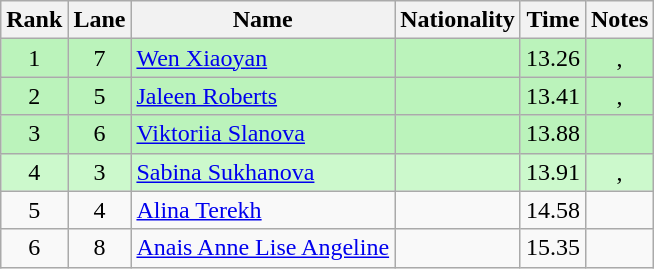<table class="wikitable sortable" style="text-align:center">
<tr>
<th>Rank</th>
<th>Lane</th>
<th>Name</th>
<th>Nationality</th>
<th>Time</th>
<th>Notes</th>
</tr>
<tr bgcolor=bbf3bb>
<td>1</td>
<td>7</td>
<td align="left"><a href='#'>Wen Xiaoyan</a></td>
<td align="left"></td>
<td>13.26</td>
<td>, </td>
</tr>
<tr bgcolor=bbf3bb>
<td>2</td>
<td>5</td>
<td align="left"><a href='#'>Jaleen Roberts</a></td>
<td align="left"></td>
<td>13.41</td>
<td>, </td>
</tr>
<tr bgcolor=bbf3bb>
<td>3</td>
<td>6</td>
<td align="left"><a href='#'>Viktoriia Slanova</a></td>
<td align="left"></td>
<td>13.88</td>
<td></td>
</tr>
<tr bgcolor=ccf9cc>
<td>4</td>
<td>3</td>
<td align="left"><a href='#'>Sabina Sukhanova</a></td>
<td align="left"></td>
<td>13.91</td>
<td>, </td>
</tr>
<tr>
<td>5</td>
<td>4</td>
<td align="left"><a href='#'>Alina Terekh</a></td>
<td align="left"></td>
<td>14.58</td>
<td></td>
</tr>
<tr>
<td>6</td>
<td>8</td>
<td align="left"><a href='#'>Anais Anne Lise Angeline</a></td>
<td align="left"></td>
<td>15.35</td>
<td></td>
</tr>
</table>
